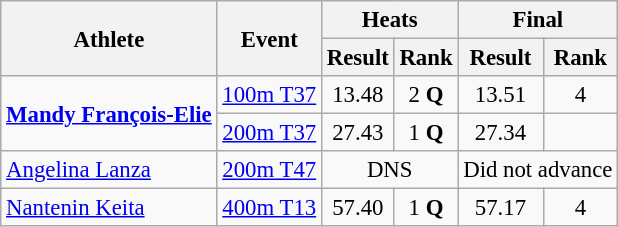<table class=wikitable style="font-size:95%">
<tr>
<th rowspan="2">Athlete</th>
<th rowspan="2">Event</th>
<th colspan="2">Heats</th>
<th colspan="2">Final</th>
</tr>
<tr>
<th>Result</th>
<th>Rank</th>
<th>Result</th>
<th>Rank</th>
</tr>
<tr align=center>
<td rowspan=2 align=left><strong><a href='#'>Mandy François-Elie</a></strong></td>
<td align=left><a href='#'>100m T37</a></td>
<td>13.48</td>
<td>2 <strong>Q</strong></td>
<td>13.51</td>
<td>4</td>
</tr>
<tr align=center>
<td align=left><a href='#'>200m T37</a></td>
<td>27.43</td>
<td>1 <strong>Q</strong></td>
<td>27.34</td>
<td></td>
</tr>
<tr align=center>
<td align=left><a href='#'>Angelina Lanza</a></td>
<td align=left><a href='#'>200m T47</a></td>
<td colspan=2>DNS</td>
<td colspan=2>Did not advance</td>
</tr>
<tr align=center>
<td align=left><a href='#'>Nantenin Keita</a></td>
<td align=left><a href='#'>400m T13</a></td>
<td>57.40</td>
<td>1 <strong>Q</strong></td>
<td>57.17</td>
<td>4</td>
</tr>
</table>
